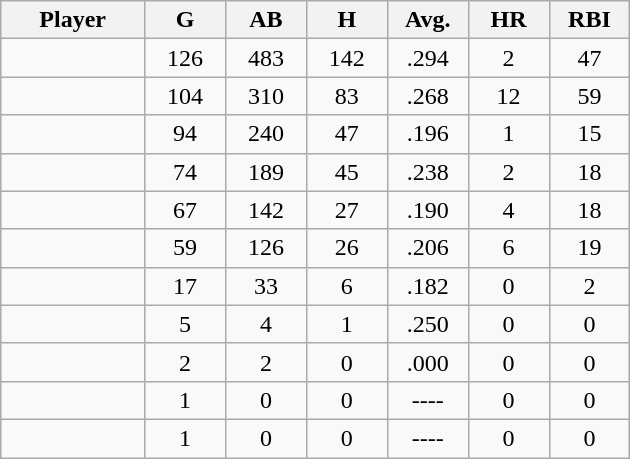<table class="wikitable sortable">
<tr>
<th bgcolor="#DDDDFF" width="16%">Player</th>
<th bgcolor="#DDDDFF" width="9%">G</th>
<th bgcolor="#DDDDFF" width="9%">AB</th>
<th bgcolor="#DDDDFF" width="9%">H</th>
<th bgcolor="#DDDDFF" width="9%">Avg.</th>
<th bgcolor="#DDDDFF" width="9%">HR</th>
<th bgcolor="#DDDDFF" width="9%">RBI</th>
</tr>
<tr align="center">
<td></td>
<td>126</td>
<td>483</td>
<td>142</td>
<td>.294</td>
<td>2</td>
<td>47</td>
</tr>
<tr align="center">
<td></td>
<td>104</td>
<td>310</td>
<td>83</td>
<td>.268</td>
<td>12</td>
<td>59</td>
</tr>
<tr align="center">
<td></td>
<td>94</td>
<td>240</td>
<td>47</td>
<td>.196</td>
<td>1</td>
<td>15</td>
</tr>
<tr align="center">
<td></td>
<td>74</td>
<td>189</td>
<td>45</td>
<td>.238</td>
<td>2</td>
<td>18</td>
</tr>
<tr align="center">
<td></td>
<td>67</td>
<td>142</td>
<td>27</td>
<td>.190</td>
<td>4</td>
<td>18</td>
</tr>
<tr align="center">
<td></td>
<td>59</td>
<td>126</td>
<td>26</td>
<td>.206</td>
<td>6</td>
<td>19</td>
</tr>
<tr align="center">
<td></td>
<td>17</td>
<td>33</td>
<td>6</td>
<td>.182</td>
<td>0</td>
<td>2</td>
</tr>
<tr align="center">
<td></td>
<td>5</td>
<td>4</td>
<td>1</td>
<td>.250</td>
<td>0</td>
<td>0</td>
</tr>
<tr align="center">
<td></td>
<td>2</td>
<td>2</td>
<td>0</td>
<td>.000</td>
<td>0</td>
<td>0</td>
</tr>
<tr align="center">
<td></td>
<td>1</td>
<td>0</td>
<td>0</td>
<td>----</td>
<td>0</td>
<td>0</td>
</tr>
<tr align="center">
<td></td>
<td>1</td>
<td>0</td>
<td>0</td>
<td>----</td>
<td>0</td>
<td>0</td>
</tr>
</table>
